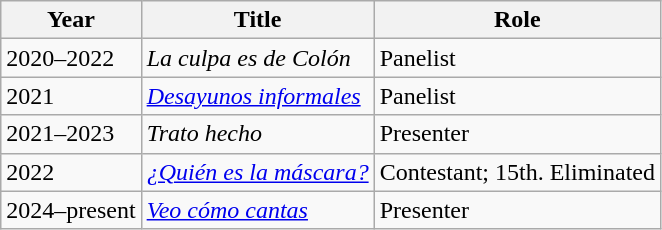<table class="wikitable">
<tr>
<th>Year</th>
<th>Title</th>
<th>Role</th>
</tr>
<tr>
<td>2020–2022</td>
<td><em>La culpa es de Colón</em></td>
<td>Panelist</td>
</tr>
<tr>
<td>2021</td>
<td><em><a href='#'>Desayunos informales</a></em></td>
<td>Panelist</td>
</tr>
<tr>
<td>2021–2023</td>
<td><em>Trato hecho</em></td>
<td>Presenter</td>
</tr>
<tr>
<td>2022</td>
<td><a href='#'><em>¿Quién es la máscara?</em></a></td>
<td>Contestant; 15th. Eliminated</td>
</tr>
<tr>
<td>2024–present</td>
<td><em><a href='#'>Veo cómo cantas</a></em></td>
<td>Presenter</td>
</tr>
</table>
